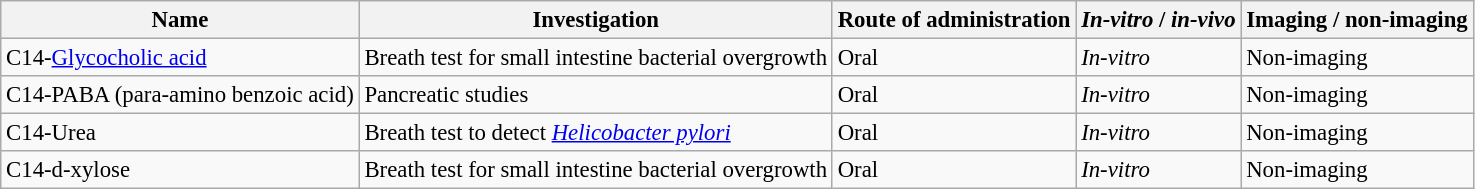<table class="wikitable" style="font-size:95%">
<tr>
<th>Name</th>
<th>Investigation</th>
<th>Route of administration</th>
<th><em>In-vitro</em> / <em>in-vivo</em></th>
<th>Imaging / non-imaging</th>
</tr>
<tr>
<td>C14-<a href='#'>Glycocholic acid</a></td>
<td>Breath test for small intestine bacterial overgrowth</td>
<td>Oral</td>
<td><em>In-vitro</em></td>
<td>Non-imaging</td>
</tr>
<tr>
<td>C14-PABA (para-amino benzoic acid)</td>
<td>Pancreatic studies</td>
<td>Oral</td>
<td><em>In-vitro</em></td>
<td>Non-imaging</td>
</tr>
<tr>
<td>C14-Urea</td>
<td>Breath test to detect <em><a href='#'>Helicobacter pylori</a></em></td>
<td>Oral</td>
<td><em>In-vitro</em></td>
<td>Non-imaging</td>
</tr>
<tr>
<td>C14-d-xylose</td>
<td>Breath test for small intestine bacterial overgrowth</td>
<td>Oral</td>
<td><em>In-vitro</em></td>
<td>Non-imaging</td>
</tr>
</table>
